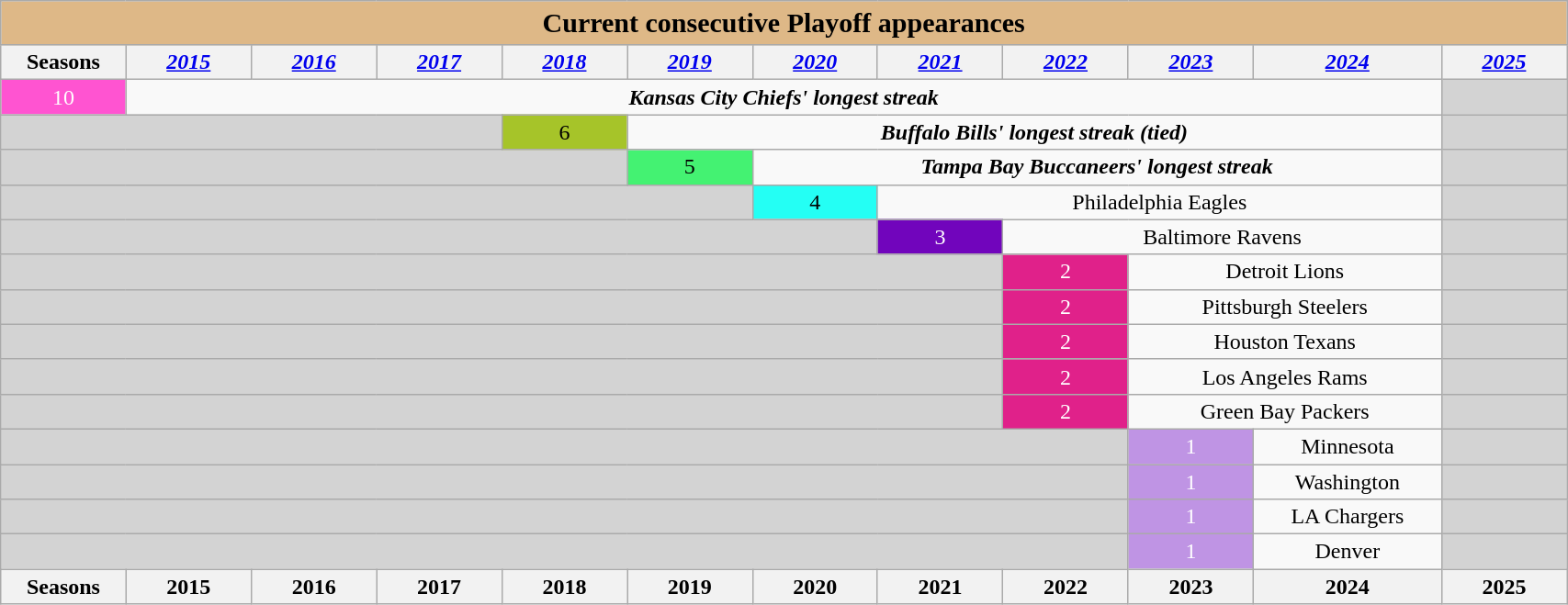<table class="wikitable" style="text-align:center" width=90%>
<tr>
<th colspan="12" style="width:95%; text-align:center; font-size:125%; background:#deb887;">Current consecutive Playoff appearances</th>
</tr>
<tr>
<th width=8%>Seasons</th>
<th width=8%><em><a href='#'>2015</a></em></th>
<th width=8%><em><a href='#'>2016</a></em></th>
<th width=8%><em><a href='#'>2017</a></em></th>
<th width=8%><em><a href='#'>2018</a></em></th>
<th width=8%><em><a href='#'>2019</a></em></th>
<th width=8%><em><a href='#'>2020</a></em></th>
<th width=8%><em><a href='#'>2021</a></em></th>
<th width=8%><em><a href='#'>2022</a></em></th>
<th width=8%><em><a href='#'>2023</a></em></th>
<th width=12%><em><a href='#'>2024</a></em></th>
<th width=8%><em><a href='#'>2025</a></em></th>
</tr>
<tr>
<td style="background:#FF54D1; color:white;">10</td>
<td colspan="10"><strong><em>Kansas City Chiefs' longest streak</em></strong></td>
<td style="background:lightgrey;"></td>
</tr>
<tr>
<td colspan="4" style="background:lightgrey;"></td>
<td style="background:#a6c429;">6</td>
<td colspan="6"><strong><em>Buffalo Bills' longest streak (tied)</em></strong></td>
<td style="background:lightgrey;"></td>
</tr>
<tr>
<td colspan="5" style="background:lightgrey;"></td>
<td style="background:#44F272;">5</td>
<td colspan="5"><strong><em>Tampa Bay Buccaneers' longest streak</em></strong></td>
<td style="background:lightgrey;"></td>
</tr>
<tr>
<td colspan="6" style="background:lightgrey;"></td>
<td style="background:#24FFF4;">4</td>
<td colspan="4">Philadelphia Eagles</td>
<td style="background:lightgrey;"></td>
</tr>
<tr>
<td colspan="7" style="background:lightgrey;"></td>
<td style="background:#7105bc; color:white;">3</td>
<td colspan=3>Baltimore Ravens</td>
<td style="background:lightgrey;"></td>
</tr>
<tr>
<td colspan="8" style="background:lightgrey;"></td>
<td style="background:#E0218A; color:white;">2</td>
<td colspan="2">Detroit Lions</td>
<td style="background:lightgrey;"></td>
</tr>
<tr>
<td colspan="8" style="background:lightgrey;"></td>
<td style="background:#E0218A; color:white;">2</td>
<td colspan="2">Pittsburgh Steelers</td>
<td style="background:lightgrey;"></td>
</tr>
<tr>
<td colspan="8" style="background:lightgrey;"></td>
<td style="background:#E0218A; color:white;">2</td>
<td colspan="2">Houston Texans</td>
<td style="background:lightgrey;"></td>
</tr>
<tr>
<td colspan="8" style="background:lightgrey;"></td>
<td style="background:#E0218A; color:white;">2</td>
<td colspan="2">Los Angeles Rams</td>
<td style="background:lightgrey;"></td>
</tr>
<tr>
<td colspan="8" style="background:lightgrey;"></td>
<td style="background:#E0218A; color:white;">2</td>
<td colspan="2">Green Bay Packers</td>
<td style="background:lightgrey;"></td>
</tr>
<tr>
<td colspan="9" style="background:lightgrey;"></td>
<td style="background:#BF94E4; color:white;">1</td>
<td>Minnesota</td>
<td style="background:lightgrey;"></td>
</tr>
<tr>
<td colspan="9" style="background:lightgrey;"></td>
<td style="background:#BF94E4; color:white;">1</td>
<td>Washington</td>
<td style="background:lightgrey;"></td>
</tr>
<tr>
<td colspan="9" style="background:lightgrey;"></td>
<td style="background:#BF94E4; color:white;">1</td>
<td>LA Chargers</td>
<td style="background:lightgrey;"></td>
</tr>
<tr>
<td colspan="9" style="background:lightgrey;"></td>
<td style="background:#BF94E4; color:white;">1</td>
<td>Denver</td>
<td style="background:lightgrey;"></td>
</tr>
<tr>
<th>Seasons</th>
<th>2015</th>
<th>2016</th>
<th>2017</th>
<th>2018</th>
<th>2019</th>
<th>2020</th>
<th>2021</th>
<th>2022</th>
<th>2023</th>
<th>2024</th>
<th>2025</th>
</tr>
</table>
